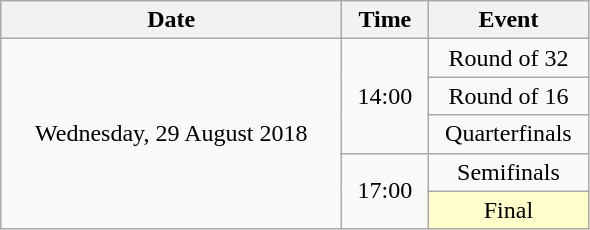<table class = "wikitable" style="text-align:center;">
<tr>
<th width=220>Date</th>
<th width=50>Time</th>
<th width=100>Event</th>
</tr>
<tr>
<td rowspan=5>Wednesday, 29 August 2018</td>
<td rowspan=3>14:00</td>
<td>Round of 32</td>
</tr>
<tr>
<td>Round of 16</td>
</tr>
<tr>
<td>Quarterfinals</td>
</tr>
<tr>
<td rowspan=2>17:00</td>
<td>Semifinals</td>
</tr>
<tr>
<td bgcolor=ffffcc>Final</td>
</tr>
</table>
